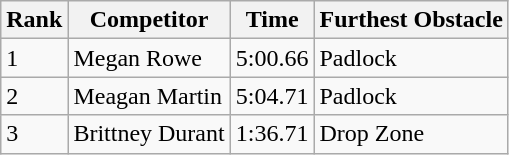<table class="wikitable sortable mw-collapsible">
<tr>
<th>Rank</th>
<th>Competitor</th>
<th>Time</th>
<th>Furthest Obstacle</th>
</tr>
<tr>
<td>1</td>
<td>Megan Rowe</td>
<td>5:00.66</td>
<td>Padlock</td>
</tr>
<tr>
<td>2</td>
<td>Meagan Martin</td>
<td>5:04.71</td>
<td>Padlock</td>
</tr>
<tr>
<td>3</td>
<td>Brittney Durant</td>
<td>1:36.71</td>
<td>Drop Zone</td>
</tr>
</table>
